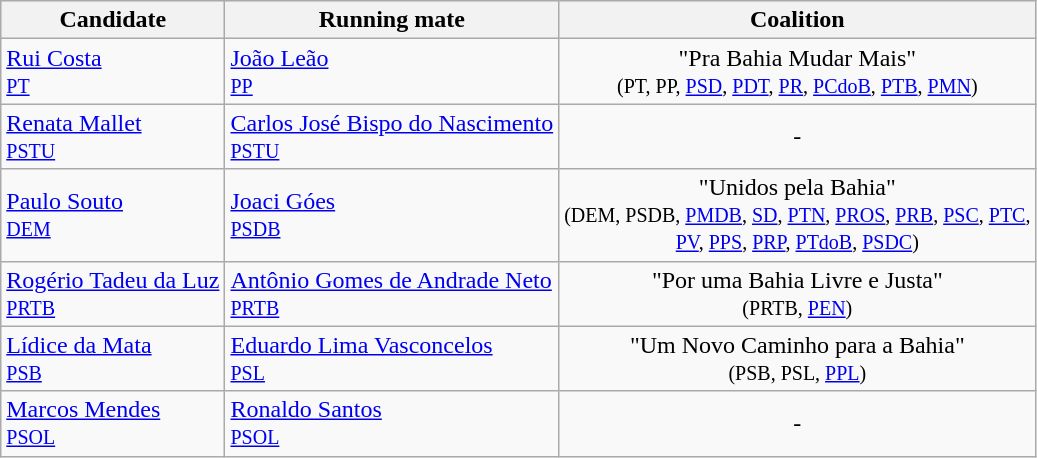<table class="sortable wikitable">
<tr style="background:#ececec; vertical-align:top;">
<th>Candidate</th>
<th>Running mate</th>
<th>Coalition</th>
</tr>
<tr>
<td><a href='#'>Rui Costa</a><br><small><a href='#'>PT</a></small></td>
<td><a href='#'>João Leão</a><br><small><a href='#'>PP</a></small></td>
<td style="text-align:center;">"Pra Bahia Mudar Mais"<br><small>(PT, PP, <a href='#'>PSD</a>, <a href='#'>PDT</a>, <a href='#'>PR</a>, <a href='#'>PCdoB</a>, <a href='#'>PTB</a>, <a href='#'>PMN</a>)</small></td>
</tr>
<tr>
<td><a href='#'>Renata Mallet</a><br><small><a href='#'>PSTU</a></small></td>
<td><a href='#'>Carlos José Bispo do Nascimento</a><br><small><a href='#'>PSTU</a></small></td>
<td style="text-align:center;">-</td>
</tr>
<tr>
<td><a href='#'>Paulo Souto</a><br><small><a href='#'>DEM</a></small></td>
<td><a href='#'>Joaci Góes</a><br><small><a href='#'>PSDB</a></small></td>
<td style="text-align:center;">"Unidos pela Bahia"<br><small>(DEM, PSDB, <a href='#'>PMDB</a>, <a href='#'>SD</a>, <a href='#'>PTN</a>, <a href='#'>PROS</a>, <a href='#'>PRB</a>, <a href='#'>PSC</a>, <a href='#'>PTC</a>,<br> <a href='#'>PV</a>, <a href='#'>PPS</a>, <a href='#'>PRP</a>, <a href='#'>PTdoB</a>, <a href='#'>PSDC</a>)</small></td>
</tr>
<tr>
<td><a href='#'>Rogério Tadeu da Luz</a><br><small><a href='#'>PRTB</a></small></td>
<td><a href='#'>Antônio Gomes de Andrade Neto</a><br><small><a href='#'>PRTB</a></small></td>
<td style="text-align:center;">"Por uma Bahia Livre e Justa"<br><small>(PRTB, <a href='#'>PEN</a>)</small></td>
</tr>
<tr>
<td><a href='#'>Lídice da Mata</a><br><small><a href='#'>PSB</a></small></td>
<td><a href='#'>Eduardo Lima Vasconcelos</a><br><small><a href='#'>PSL</a></small></td>
<td style="text-align:center;">"Um Novo Caminho para a Bahia"<br><small>(PSB, PSL, <a href='#'>PPL</a>)</small></td>
</tr>
<tr>
<td><a href='#'>Marcos Mendes</a><br><small><a href='#'>PSOL</a></small></td>
<td><a href='#'>Ronaldo Santos</a><br><small><a href='#'>PSOL</a></small></td>
<td style="text-align:center;">-</td>
</tr>
</table>
